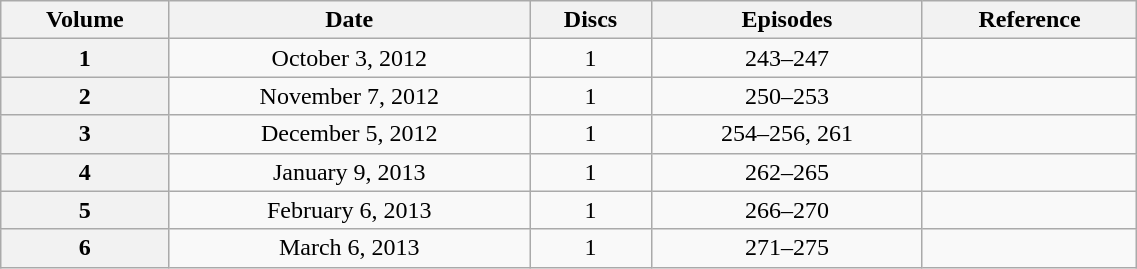<table class="wikitable" style="text-align: center; width: 60%;">
<tr>
<th scope="col" 175px;>Volume</th>
<th scope="col" 125px;>Date</th>
<th scope="col">Discs</th>
<th scope="col">Episodes</th>
<th scope="col">Reference</th>
</tr>
<tr>
<th scope="row">1</th>
<td>October 3, 2012</td>
<td>1</td>
<td>243–247</td>
<td></td>
</tr>
<tr>
<th scope="row">2</th>
<td>November 7, 2012</td>
<td>1</td>
<td>250–253</td>
<td></td>
</tr>
<tr>
<th scope="row">3</th>
<td>December 5, 2012</td>
<td>1</td>
<td>254–256, 261</td>
<td></td>
</tr>
<tr>
<th scope="row">4</th>
<td>January 9, 2013</td>
<td>1</td>
<td>262–265</td>
<td></td>
</tr>
<tr>
<th scope="row">5</th>
<td>February 6, 2013</td>
<td>1</td>
<td>266–270</td>
<td></td>
</tr>
<tr>
<th scope="row">6</th>
<td>March 6, 2013</td>
<td>1</td>
<td>271–275</td>
<td></td>
</tr>
</table>
